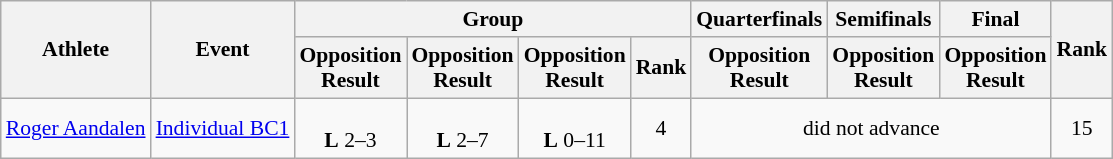<table class="wikitable" style="font-size:90%;">
<tr>
<th rowspan="2">Athlete</th>
<th rowspan="2">Event</th>
<th colspan="4">Group</th>
<th>Quarterfinals</th>
<th>Semifinals</th>
<th>Final</th>
<th rowspan=2>Rank</th>
</tr>
<tr>
<th>Opposition<br>Result</th>
<th>Opposition<br>Result</th>
<th>Opposition<br>Result</th>
<th>Rank</th>
<th>Opposition<br>Result</th>
<th>Opposition<br>Result</th>
<th>Opposition<br>Result</th>
</tr>
<tr align=center>
<td align=left><a href='#'>Roger Aandalen</a></td>
<td align=left><a href='#'>Individual BC1</a></td>
<td><br><strong>L</strong> 2–3</td>
<td><br><strong>L</strong> 2–7</td>
<td><br><strong>L</strong> 0–11</td>
<td>4</td>
<td colspan=3>did not advance</td>
<td>15</td>
</tr>
</table>
